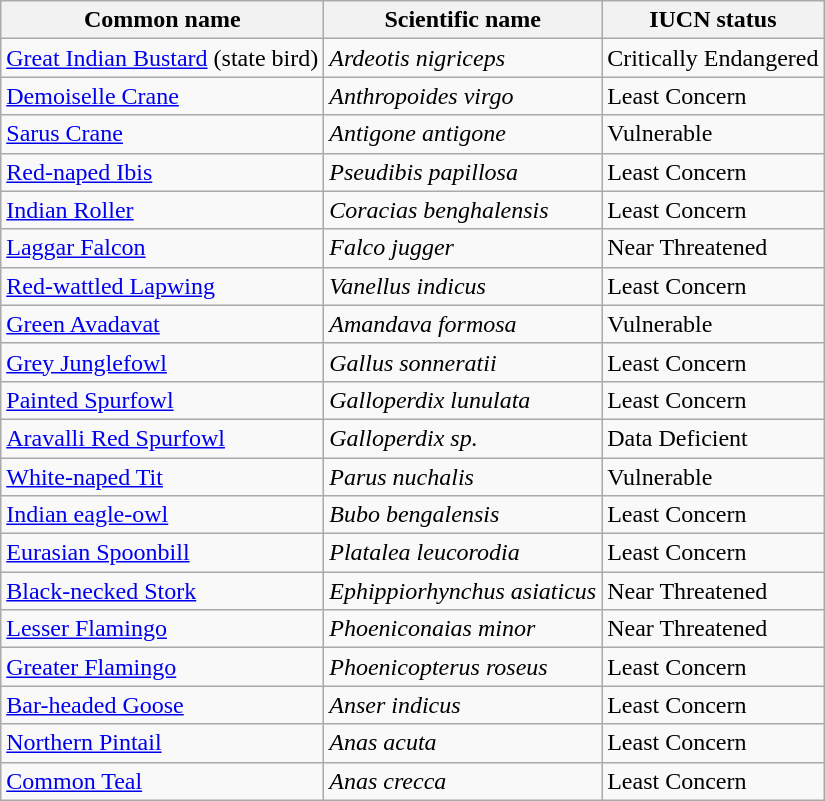<table class="wikitable sortable">
<tr>
<th>Common name</th>
<th>Scientific name</th>
<th>IUCN status</th>
</tr>
<tr>
<td><a href='#'>Great Indian Bustard</a> (state bird)</td>
<td><em>Ardeotis nigriceps</em></td>
<td>Critically Endangered</td>
</tr>
<tr>
<td><a href='#'>Demoiselle Crane</a></td>
<td><em>Anthropoides virgo</em></td>
<td>Least Concern</td>
</tr>
<tr>
<td><a href='#'>Sarus Crane</a></td>
<td><em>Antigone antigone</em></td>
<td>Vulnerable</td>
</tr>
<tr>
<td><a href='#'>Red-naped Ibis</a></td>
<td><em>Pseudibis papillosa</em></td>
<td>Least Concern</td>
</tr>
<tr>
<td><a href='#'>Indian Roller</a></td>
<td><em>Coracias benghalensis</em></td>
<td>Least Concern</td>
</tr>
<tr>
<td><a href='#'>Laggar Falcon</a></td>
<td><em>Falco jugger</em></td>
<td>Near Threatened</td>
</tr>
<tr>
<td><a href='#'>Red-wattled Lapwing</a></td>
<td><em>Vanellus indicus</em></td>
<td>Least Concern</td>
</tr>
<tr>
<td><a href='#'>Green Avadavat</a></td>
<td><em>Amandava formosa</em></td>
<td>Vulnerable</td>
</tr>
<tr>
<td><a href='#'>Grey Junglefowl</a></td>
<td><em>Gallus sonneratii</em></td>
<td>Least Concern</td>
</tr>
<tr>
<td><a href='#'>Painted Spurfowl</a></td>
<td><em>Galloperdix lunulata</em></td>
<td>Least Concern</td>
</tr>
<tr>
<td><a href='#'>Aravalli Red Spurfowl</a></td>
<td><em>Galloperdix sp.</em></td>
<td>Data Deficient</td>
</tr>
<tr>
<td><a href='#'>White-naped Tit</a></td>
<td><em>Parus nuchalis</em></td>
<td>Vulnerable</td>
</tr>
<tr>
<td><a href='#'>Indian eagle-owl</a></td>
<td><em>Bubo bengalensis</em></td>
<td>Least Concern</td>
</tr>
<tr>
<td><a href='#'>Eurasian Spoonbill</a></td>
<td><em>Platalea leucorodia</em></td>
<td>Least Concern</td>
</tr>
<tr>
<td><a href='#'>Black-necked Stork</a></td>
<td><em>Ephippiorhynchus asiaticus</em></td>
<td>Near Threatened</td>
</tr>
<tr>
<td><a href='#'>Lesser Flamingo</a></td>
<td><em>Phoeniconaias minor</em></td>
<td>Near Threatened</td>
</tr>
<tr>
<td><a href='#'>Greater Flamingo</a></td>
<td><em>Phoenicopterus roseus</em></td>
<td>Least Concern</td>
</tr>
<tr>
<td><a href='#'>Bar-headed Goose</a></td>
<td><em>Anser indicus</em></td>
<td>Least Concern</td>
</tr>
<tr>
<td><a href='#'>Northern Pintail</a></td>
<td><em>Anas acuta</em></td>
<td>Least Concern</td>
</tr>
<tr>
<td><a href='#'>Common Teal</a></td>
<td><em>Anas crecca</em></td>
<td>Least Concern</td>
</tr>
</table>
